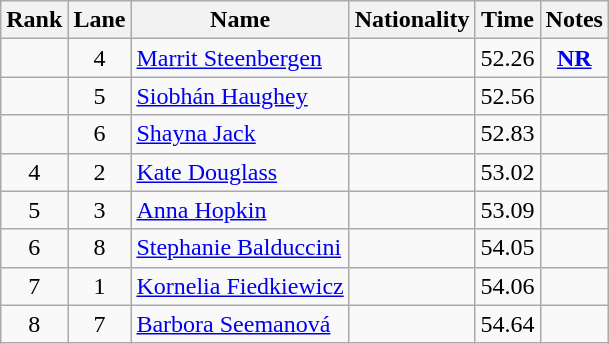<table class="wikitable sortable" style="text-align:center">
<tr>
<th>Rank</th>
<th>Lane</th>
<th>Name</th>
<th>Nationality</th>
<th>Time</th>
<th>Notes</th>
</tr>
<tr>
<td></td>
<td>4</td>
<td align=left><a href='#'>Marrit Steenbergen</a></td>
<td align=left></td>
<td>52.26</td>
<td><strong><a href='#'>NR</a></strong></td>
</tr>
<tr>
<td></td>
<td>5</td>
<td align=left><a href='#'>Siobhán Haughey</a></td>
<td align=left></td>
<td>52.56</td>
<td></td>
</tr>
<tr>
<td></td>
<td>6</td>
<td align=left><a href='#'>Shayna Jack</a></td>
<td align=left></td>
<td>52.83</td>
<td></td>
</tr>
<tr>
<td>4</td>
<td>2</td>
<td align=left><a href='#'>Kate Douglass</a></td>
<td align=left></td>
<td>53.02</td>
<td></td>
</tr>
<tr>
<td>5</td>
<td>3</td>
<td align=left><a href='#'>Anna Hopkin</a></td>
<td align=left></td>
<td>53.09</td>
<td></td>
</tr>
<tr>
<td>6</td>
<td>8</td>
<td align=left><a href='#'>Stephanie Balduccini</a></td>
<td align=left></td>
<td>54.05</td>
<td></td>
</tr>
<tr>
<td>7</td>
<td>1</td>
<td align=left><a href='#'>Kornelia Fiedkiewicz</a></td>
<td align=left></td>
<td>54.06</td>
<td></td>
</tr>
<tr>
<td>8</td>
<td>7</td>
<td align=left><a href='#'>Barbora Seemanová</a></td>
<td align=left></td>
<td>54.64</td>
<td></td>
</tr>
</table>
